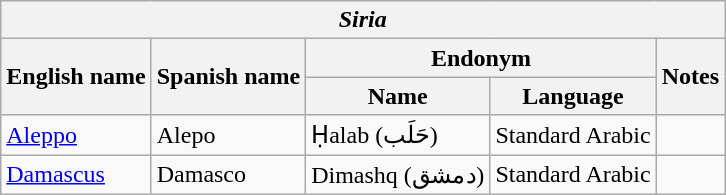<table class="wikitable sortable">
<tr>
<th colspan="5"> <em>Siria</em></th>
</tr>
<tr>
<th rowspan="2">English name</th>
<th rowspan="2">Spanish name</th>
<th colspan="2">Endonym</th>
<th rowspan="2">Notes</th>
</tr>
<tr>
<th>Name</th>
<th>Language</th>
</tr>
<tr>
<td><a href='#'>Aleppo</a></td>
<td>Alepo</td>
<td>Ḥalab (ﺣَﻠَﺐ)</td>
<td>Standard Arabic</td>
<td></td>
</tr>
<tr>
<td><a href='#'>Damascus</a></td>
<td>Damasco</td>
<td>Dimashq (دمشق)</td>
<td>Standard Arabic</td>
<td></td>
</tr>
</table>
